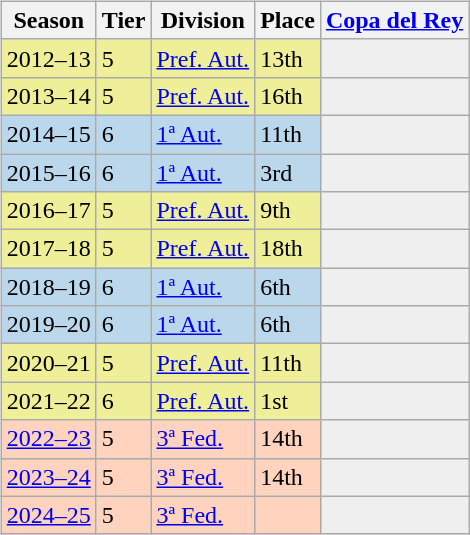<table>
<tr>
<td valign="top" width=0%><br><table class="wikitable">
<tr style="background:#f0f6fa;">
<th>Season</th>
<th>Tier</th>
<th>Division</th>
<th>Place</th>
<th><a href='#'>Copa del Rey</a></th>
</tr>
<tr>
<td style="background:#EFEF99;">2012–13</td>
<td style="background:#EFEF99;">5</td>
<td style="background:#EFEF99;"><a href='#'>Pref. Aut.</a></td>
<td style="background:#EFEF99;">13th</td>
<td style="background:#efefef;"></td>
</tr>
<tr>
<td style="background:#EFEF99;">2013–14</td>
<td style="background:#EFEF99;">5</td>
<td style="background:#EFEF99;"><a href='#'>Pref. Aut.</a></td>
<td style="background:#EFEF99;">16th</td>
<td style="background:#efefef;"></td>
</tr>
<tr>
<td style="background:#BBD7EC;">2014–15</td>
<td style="background:#BBD7EC;">6</td>
<td style="background:#BBD7EC;"><a href='#'>1ª Aut.</a></td>
<td style="background:#BBD7EC;">11th</td>
<th style="background:#efefef;"></th>
</tr>
<tr>
<td style="background:#BBD7EC;">2015–16</td>
<td style="background:#BBD7EC;">6</td>
<td style="background:#BBD7EC;"><a href='#'>1ª Aut.</a></td>
<td style="background:#BBD7EC;">3rd</td>
<th style="background:#efefef;"></th>
</tr>
<tr>
<td style="background:#EFEF99;">2016–17</td>
<td style="background:#EFEF99;">5</td>
<td style="background:#EFEF99;"><a href='#'>Pref. Aut.</a></td>
<td style="background:#EFEF99;">9th</td>
<td style="background:#efefef;"></td>
</tr>
<tr>
<td style="background:#EFEF99;">2017–18</td>
<td style="background:#EFEF99;">5</td>
<td style="background:#EFEF99;"><a href='#'>Pref. Aut.</a></td>
<td style="background:#EFEF99;">18th</td>
<td style="background:#efefef;"></td>
</tr>
<tr>
<td style="background:#BBD7EC;">2018–19</td>
<td style="background:#BBD7EC;">6</td>
<td style="background:#BBD7EC;"><a href='#'>1ª Aut.</a></td>
<td style="background:#BBD7EC;">6th</td>
<th style="background:#efefef;"></th>
</tr>
<tr>
<td style="background:#BBD7EC;">2019–20</td>
<td style="background:#BBD7EC;">6</td>
<td style="background:#BBD7EC;"><a href='#'>1ª Aut.</a></td>
<td style="background:#BBD7EC;">6th</td>
<th style="background:#efefef;"></th>
</tr>
<tr>
<td style="background:#EFEF99;">2020–21</td>
<td style="background:#EFEF99;">5</td>
<td style="background:#EFEF99;"><a href='#'>Pref. Aut.</a></td>
<td style="background:#EFEF99;">11th</td>
<td style="background:#efefef;"></td>
</tr>
<tr>
<td style="background:#EFEF99;">2021–22</td>
<td style="background:#EFEF99;">6</td>
<td style="background:#EFEF99;"><a href='#'>Pref. Aut.</a></td>
<td style="background:#EFEF99;">1st</td>
<td style="background:#efefef;"></td>
</tr>
<tr>
<td style="background:#FFD3BD;"><a href='#'>2022–23</a></td>
<td style="background:#FFD3BD;">5</td>
<td style="background:#FFD3BD;"><a href='#'>3ª Fed.</a></td>
<td style="background:#FFD3BD;">14th</td>
<td style="background:#efefef;"></td>
</tr>
<tr>
<td style="background:#FFD3BD;"><a href='#'>2023–24</a></td>
<td style="background:#FFD3BD;">5</td>
<td style="background:#FFD3BD;"><a href='#'>3ª Fed.</a></td>
<td style="background:#FFD3BD;">14th</td>
<td style="background:#efefef;"></td>
</tr>
<tr>
<td style="background:#FFD3BD;"><a href='#'>2024–25</a></td>
<td style="background:#FFD3BD;">5</td>
<td style="background:#FFD3BD;"><a href='#'>3ª Fed.</a></td>
<td style="background:#FFD3BD;"></td>
<td style="background:#efefef;"></td>
</tr>
</table>
</td>
</tr>
</table>
